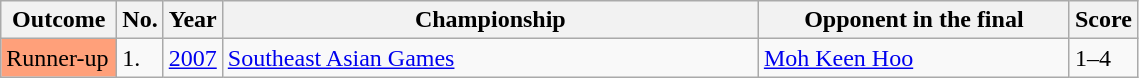<table class="sortable wikitable">
<tr>
<th width="70">Outcome</th>
<th width="20">No.</th>
<th width="30">Year</th>
<th width="350">Championship</th>
<th width="200">Opponent in the final</th>
<th width="30">Score</th>
</tr>
<tr>
<td style="background:#ffa07a;">Runner-up</td>
<td>1.</td>
<td><a href='#'>2007</a></td>
<td><a href='#'>Southeast Asian Games</a></td>
<td> <a href='#'>Moh Keen Hoo</a></td>
<td>1–4</td>
</tr>
</table>
